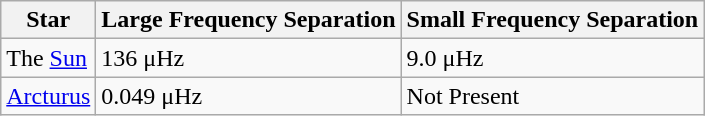<table class="wikitable">
<tr>
<th>Star</th>
<th>Large Frequency Separation</th>
<th>Small Frequency Separation</th>
</tr>
<tr>
<td>The <a href='#'>Sun</a></td>
<td>136 μHz</td>
<td>9.0 μHz </td>
</tr>
<tr>
<td><a href='#'>Arcturus</a></td>
<td> 0.049 μHz</td>
<td>Not Present </td>
</tr>
</table>
